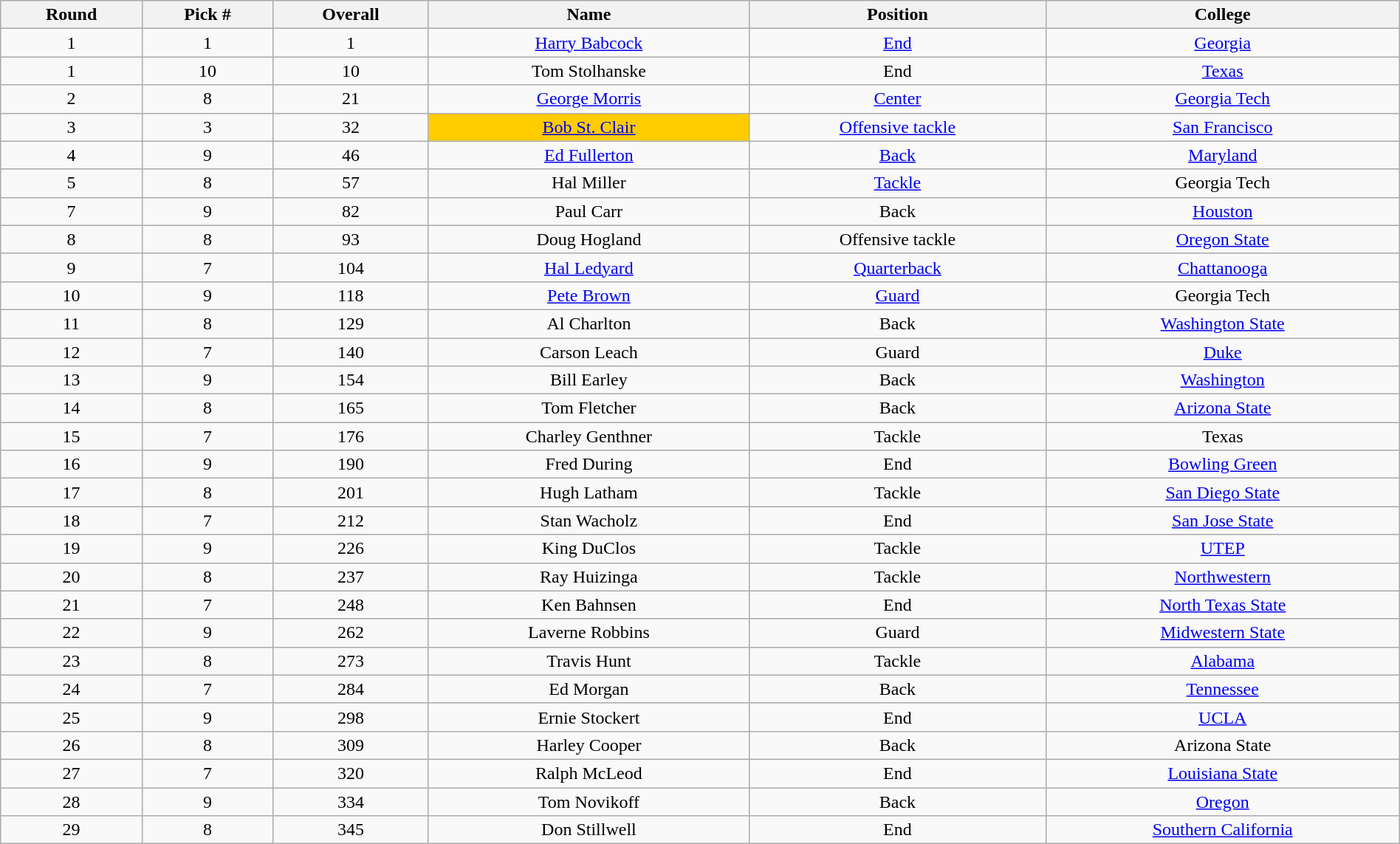<table class="wikitable sortable sortable" style="width: 100%; text-align:center">
<tr>
<th>Round</th>
<th>Pick #</th>
<th>Overall</th>
<th>Name</th>
<th>Position</th>
<th>College</th>
</tr>
<tr>
<td>1</td>
<td>1</td>
<td>1</td>
<td><a href='#'>Harry Babcock</a></td>
<td><a href='#'>End</a></td>
<td><a href='#'>Georgia</a></td>
</tr>
<tr>
<td>1</td>
<td>10</td>
<td>10</td>
<td>Tom Stolhanske</td>
<td>End</td>
<td><a href='#'>Texas</a></td>
</tr>
<tr>
<td>2</td>
<td>8</td>
<td>21</td>
<td><a href='#'>George Morris</a></td>
<td><a href='#'>Center</a></td>
<td><a href='#'>Georgia Tech</a></td>
</tr>
<tr>
<td>3</td>
<td>3</td>
<td>32</td>
<td bgcolor=#FFCC00><a href='#'>Bob St. Clair</a></td>
<td><a href='#'>Offensive tackle</a></td>
<td><a href='#'>San Francisco</a></td>
</tr>
<tr>
<td>4</td>
<td>9</td>
<td>46</td>
<td><a href='#'>Ed Fullerton</a></td>
<td><a href='#'>Back</a></td>
<td><a href='#'>Maryland</a></td>
</tr>
<tr>
<td>5</td>
<td>8</td>
<td>57</td>
<td>Hal Miller</td>
<td><a href='#'>Tackle</a></td>
<td>Georgia Tech</td>
</tr>
<tr>
<td>7</td>
<td>9</td>
<td>82</td>
<td>Paul Carr</td>
<td>Back</td>
<td><a href='#'>Houston</a></td>
</tr>
<tr>
<td>8</td>
<td>8</td>
<td>93</td>
<td>Doug Hogland</td>
<td>Offensive tackle</td>
<td><a href='#'>Oregon State</a></td>
</tr>
<tr>
<td>9</td>
<td>7</td>
<td>104</td>
<td><a href='#'>Hal Ledyard</a></td>
<td><a href='#'>Quarterback</a></td>
<td><a href='#'>Chattanooga</a></td>
</tr>
<tr>
<td>10</td>
<td>9</td>
<td>118</td>
<td><a href='#'>Pete Brown</a></td>
<td><a href='#'>Guard</a></td>
<td>Georgia Tech</td>
</tr>
<tr>
<td>11</td>
<td>8</td>
<td>129</td>
<td>Al Charlton</td>
<td>Back</td>
<td><a href='#'>Washington State</a></td>
</tr>
<tr>
<td>12</td>
<td>7</td>
<td>140</td>
<td>Carson Leach</td>
<td>Guard</td>
<td><a href='#'>Duke</a></td>
</tr>
<tr>
<td>13</td>
<td>9</td>
<td>154</td>
<td>Bill Earley</td>
<td>Back</td>
<td><a href='#'>Washington</a></td>
</tr>
<tr>
<td>14</td>
<td>8</td>
<td>165</td>
<td>Tom Fletcher</td>
<td>Back</td>
<td><a href='#'>Arizona State</a></td>
</tr>
<tr>
<td>15</td>
<td>7</td>
<td>176</td>
<td>Charley Genthner</td>
<td>Tackle</td>
<td>Texas</td>
</tr>
<tr>
<td>16</td>
<td>9</td>
<td>190</td>
<td>Fred During</td>
<td>End</td>
<td><a href='#'>Bowling Green</a></td>
</tr>
<tr>
<td>17</td>
<td>8</td>
<td>201</td>
<td>Hugh Latham</td>
<td>Tackle</td>
<td><a href='#'>San Diego State</a></td>
</tr>
<tr>
<td>18</td>
<td>7</td>
<td>212</td>
<td>Stan Wacholz</td>
<td>End</td>
<td><a href='#'>San Jose State</a></td>
</tr>
<tr>
<td>19</td>
<td>9</td>
<td>226</td>
<td>King DuClos</td>
<td>Tackle</td>
<td><a href='#'>UTEP</a></td>
</tr>
<tr>
<td>20</td>
<td>8</td>
<td>237</td>
<td>Ray Huizinga</td>
<td>Tackle</td>
<td><a href='#'>Northwestern</a></td>
</tr>
<tr>
<td>21</td>
<td>7</td>
<td>248</td>
<td>Ken Bahnsen</td>
<td>End</td>
<td><a href='#'>North Texas State</a></td>
</tr>
<tr>
<td>22</td>
<td>9</td>
<td>262</td>
<td>Laverne Robbins</td>
<td>Guard</td>
<td><a href='#'>Midwestern State</a></td>
</tr>
<tr>
<td>23</td>
<td>8</td>
<td>273</td>
<td>Travis Hunt</td>
<td>Tackle</td>
<td><a href='#'>Alabama</a></td>
</tr>
<tr>
<td>24</td>
<td>7</td>
<td>284</td>
<td>Ed Morgan</td>
<td>Back</td>
<td><a href='#'>Tennessee</a></td>
</tr>
<tr>
<td>25</td>
<td>9</td>
<td>298</td>
<td>Ernie Stockert</td>
<td>End</td>
<td><a href='#'>UCLA</a></td>
</tr>
<tr>
<td>26</td>
<td>8</td>
<td>309</td>
<td>Harley Cooper</td>
<td>Back</td>
<td>Arizona State</td>
</tr>
<tr>
<td>27</td>
<td>7</td>
<td>320</td>
<td>Ralph McLeod</td>
<td>End</td>
<td><a href='#'>Louisiana State</a></td>
</tr>
<tr>
<td>28</td>
<td>9</td>
<td>334</td>
<td>Tom Novikoff</td>
<td>Back</td>
<td><a href='#'>Oregon</a></td>
</tr>
<tr>
<td>29</td>
<td>8</td>
<td>345</td>
<td>Don Stillwell</td>
<td>End</td>
<td><a href='#'>Southern California</a></td>
</tr>
</table>
